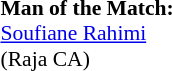<table style="width:100%; font-size:90%;">
<tr>
<td style="width:40%; vertical-align:top;"><br><strong>Man of the Match:</strong>
<br><a href='#'>Soufiane Rahimi</a><br>(Raja CA)</td>
</tr>
</table>
